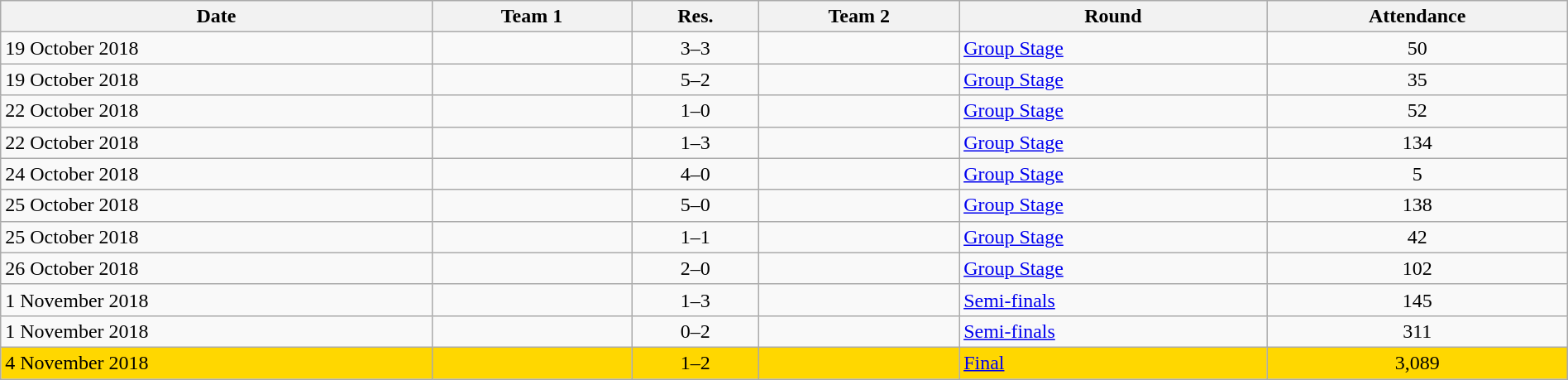<table class="wikitable"  style="text-align:left; width:100%;">
<tr>
<th>Date</th>
<th>Team 1</th>
<th>Res.</th>
<th>Team 2</th>
<th>Round</th>
<th>Attendance</th>
</tr>
<tr>
<td>19 October 2018</td>
<td></td>
<td style="text-align:center;">3–3</td>
<td></td>
<td><a href='#'>Group Stage</a></td>
<td style="text-align:center;">50</td>
</tr>
<tr>
<td>19 October 2018</td>
<td><strong></strong></td>
<td style="text-align:center;">5–2</td>
<td></td>
<td><a href='#'>Group Stage</a></td>
<td style="text-align:center;">35</td>
</tr>
<tr>
<td>22 October 2018</td>
<td><strong></strong></td>
<td style="text-align:center;">1–0</td>
<td></td>
<td><a href='#'>Group Stage</a></td>
<td style="text-align:center;">52</td>
</tr>
<tr>
<td>22 October 2018</td>
<td></td>
<td style="text-align:center;">1–3</td>
<td><strong></strong></td>
<td><a href='#'>Group Stage</a></td>
<td style="text-align:center;">134</td>
</tr>
<tr>
<td>24 October 2018</td>
<td><strong></strong></td>
<td style="text-align:center;">4–0</td>
<td></td>
<td><a href='#'>Group Stage</a></td>
<td style="text-align:center;">5</td>
</tr>
<tr>
<td>25 October 2018</td>
<td><strong></strong></td>
<td style="text-align:center;">5–0</td>
<td></td>
<td><a href='#'>Group Stage</a></td>
<td style="text-align:center;">138</td>
</tr>
<tr>
<td>25 October 2018</td>
<td></td>
<td style="text-align:center;">1–1</td>
<td></td>
<td><a href='#'>Group Stage</a></td>
<td style="text-align:center;">42</td>
</tr>
<tr>
<td>26 October 2018</td>
<td><strong></strong></td>
<td style="text-align:center;">2–0</td>
<td></td>
<td><a href='#'>Group Stage</a></td>
<td style="text-align:center;">102</td>
</tr>
<tr>
<td>1 November 2018</td>
<td></td>
<td style="text-align:center;">1–3</td>
<td><strong></strong></td>
<td><a href='#'>Semi-finals</a></td>
<td style="text-align:center;">145</td>
</tr>
<tr>
<td>1 November 2018</td>
<td></td>
<td style="text-align:center;">0–2</td>
<td><strong></strong></td>
<td><a href='#'>Semi-finals</a></td>
<td style="text-align:center;">311</td>
</tr>
<tr bgcolor=gold>
<td>4 November 2018</td>
<td></td>
<td style="text-align:center;">1–2</td>
<td><strong></strong></td>
<td><a href='#'>Final</a></td>
<td style="text-align:center;">3,089</td>
</tr>
</table>
